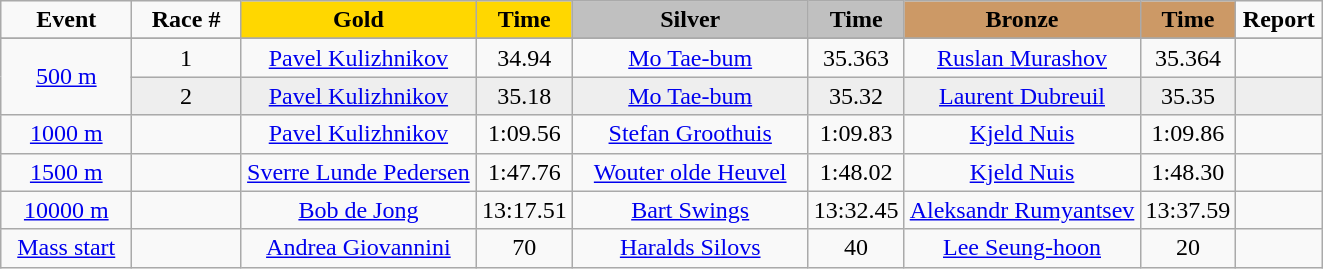<table class="wikitable">
<tr>
<td width="80" align="center"><strong>Event</strong></td>
<td width="65" align="center"><strong>Race #</strong></td>
<td width="150" bgcolor="gold" align="center"><strong>Gold</strong></td>
<td width="50" bgcolor="gold" align="center"><strong>Time</strong></td>
<td width="150" bgcolor="silver" align="center"><strong>Silver</strong></td>
<td width="50" bgcolor="silver" align="center"><strong>Time</strong></td>
<td width="150" bgcolor="#CC9966" align="center"><strong>Bronze</strong></td>
<td width="50" bgcolor="#CC9966" align="center"><strong>Time</strong></td>
<td width="50" align="center"><strong>Report</strong></td>
</tr>
<tr bgcolor="#cccccc">
</tr>
<tr>
<td rowspan=2 align="center"><a href='#'>500 m</a></td>
<td align="center">1</td>
<td align="center"><a href='#'>Pavel Kulizhnikov</a><br><small></small></td>
<td align="center">34.94</td>
<td align="center"><a href='#'>Mo Tae-bum</a><br><small></small></td>
<td align="center">35.363</td>
<td align="center"><a href='#'>Ruslan Murashov</a><br><small></small></td>
<td align="center">35.364</td>
<td align="center"></td>
</tr>
<tr bgcolor="#eeeeee">
<td align="center">2</td>
<td align="center"><a href='#'>Pavel Kulizhnikov</a><br><small></small></td>
<td align="center">35.18</td>
<td align="center"><a href='#'>Mo Tae-bum</a><br><small></small></td>
<td align="center">35.32</td>
<td align="center"><a href='#'>Laurent Dubreuil</a><br><small></small></td>
<td align="center">35.35</td>
<td align="center"></td>
</tr>
<tr>
<td align="center"><a href='#'>1000 m</a></td>
<td align="center"></td>
<td align="center"><a href='#'>Pavel Kulizhnikov</a><br><small></small></td>
<td align="center">1:09.56</td>
<td align="center"><a href='#'>Stefan Groothuis</a><br><small></small></td>
<td align="center">1:09.83</td>
<td align="center"><a href='#'>Kjeld Nuis</a><br><small></small></td>
<td align="center">1:09.86</td>
<td align="center"></td>
</tr>
<tr>
<td align="center"><a href='#'>1500 m</a></td>
<td align="center"></td>
<td align="center"><a href='#'>Sverre Lunde Pedersen</a><br><small></small></td>
<td align="center">1:47.76</td>
<td align="center"><a href='#'>Wouter olde Heuvel</a><br><small></small></td>
<td align="center">1:48.02</td>
<td align="center"><a href='#'>Kjeld Nuis</a><br><small></small></td>
<td align="center">1:48.30</td>
<td align="center"></td>
</tr>
<tr>
<td align="center"><a href='#'>10000 m</a></td>
<td align="center"></td>
<td align="center"><a href='#'>Bob de Jong</a><br><small></small></td>
<td align="center">13:17.51</td>
<td align="center"><a href='#'>Bart Swings</a><br><small></small></td>
<td align="center">13:32.45</td>
<td align="center"><a href='#'>Aleksandr Rumyantsev</a><br><small></small></td>
<td align="center">13:37.59</td>
<td align="center"></td>
</tr>
<tr>
<td align="center"><a href='#'>Mass start</a></td>
<td align="center"></td>
<td align="center"><a href='#'>Andrea Giovannini</a><br><small></small></td>
<td align="center">70 </td>
<td align="center"><a href='#'>Haralds Silovs</a><br><small></small></td>
<td align="center">40 </td>
<td align="center"><a href='#'>Lee Seung-hoon</a><br><small></small></td>
<td align="center">20 </td>
<td align="center"></td>
</tr>
</table>
